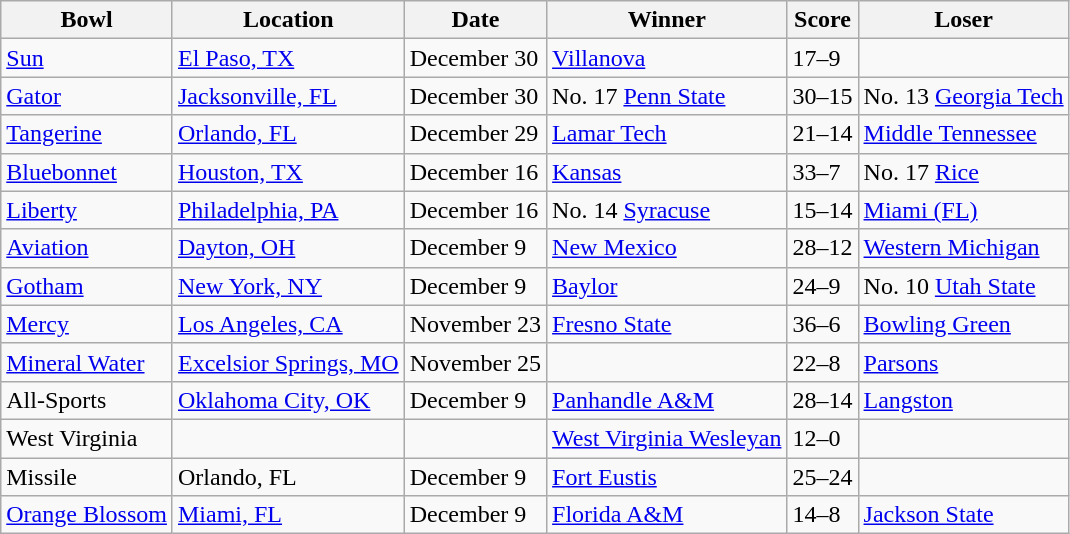<table class="wikitable">
<tr>
<th>Bowl</th>
<th>Location</th>
<th>Date</th>
<th>Winner</th>
<th>Score</th>
<th>Loser</th>
</tr>
<tr>
<td><a href='#'>Sun</a></td>
<td><a href='#'>El Paso, TX</a></td>
<td>December 30</td>
<td><a href='#'>Villanova</a></td>
<td>17–9</td>
<td></td>
</tr>
<tr>
<td><a href='#'>Gator</a></td>
<td><a href='#'>Jacksonville, FL</a></td>
<td>December 30</td>
<td>No. 17 <a href='#'>Penn State</a></td>
<td>30–15</td>
<td>No. 13 <a href='#'>Georgia Tech</a></td>
</tr>
<tr>
<td><a href='#'>Tangerine</a></td>
<td><a href='#'>Orlando, FL</a></td>
<td>December 29</td>
<td><a href='#'>Lamar Tech</a></td>
<td>21–14</td>
<td><a href='#'>Middle Tennessee</a></td>
</tr>
<tr>
<td><a href='#'>Bluebonnet</a></td>
<td><a href='#'>Houston, TX</a></td>
<td>December 16</td>
<td><a href='#'>Kansas</a></td>
<td>33–7</td>
<td>No. 17 <a href='#'>Rice</a></td>
</tr>
<tr>
<td><a href='#'>Liberty</a></td>
<td><a href='#'>Philadelphia, PA</a></td>
<td>December 16</td>
<td>No. 14 <a href='#'>Syracuse</a></td>
<td>15–14</td>
<td><a href='#'>Miami (FL)</a></td>
</tr>
<tr>
<td><a href='#'>Aviation</a></td>
<td><a href='#'>Dayton, OH</a></td>
<td>December 9</td>
<td><a href='#'>New Mexico</a></td>
<td>28–12</td>
<td><a href='#'>Western Michigan</a></td>
</tr>
<tr>
<td><a href='#'>Gotham</a></td>
<td><a href='#'>New York, NY</a></td>
<td>December 9</td>
<td><a href='#'>Baylor</a></td>
<td>24–9</td>
<td>No. 10 <a href='#'>Utah State</a></td>
</tr>
<tr>
<td><a href='#'>Mercy</a></td>
<td><a href='#'>Los Angeles, CA</a></td>
<td>November 23</td>
<td><a href='#'>Fresno State</a></td>
<td>36–6</td>
<td><a href='#'>Bowling Green</a></td>
</tr>
<tr>
<td><a href='#'>Mineral Water</a></td>
<td><a href='#'>Excelsior Springs, MO</a></td>
<td>November 25</td>
<td></td>
<td>22–8</td>
<td><a href='#'>Parsons</a></td>
</tr>
<tr>
<td>All-Sports</td>
<td><a href='#'>Oklahoma City, OK</a></td>
<td>December 9</td>
<td><a href='#'>Panhandle A&M</a></td>
<td>28–14</td>
<td><a href='#'>Langston</a></td>
</tr>
<tr>
<td>West Virginia</td>
<td></td>
<td></td>
<td><a href='#'>West Virginia Wesleyan</a></td>
<td>12–0</td>
<td></td>
</tr>
<tr>
<td>Missile</td>
<td>Orlando, FL</td>
<td>December 9</td>
<td><a href='#'>Fort Eustis</a></td>
<td>25–24</td>
<td></td>
</tr>
<tr>
<td><a href='#'>Orange Blossom</a></td>
<td><a href='#'>Miami, FL</a></td>
<td>December 9</td>
<td><a href='#'>Florida A&M</a></td>
<td>14–8</td>
<td><a href='#'>Jackson State</a></td>
</tr>
</table>
